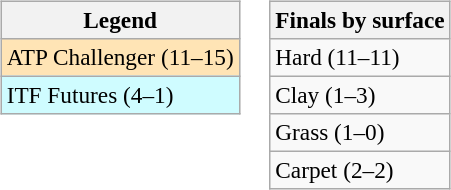<table>
<tr valign=top>
<td><br><table class=wikitable style=font-size:97%>
<tr>
<th>Legend</th>
</tr>
<tr bgcolor=moccasin>
<td>ATP Challenger (11–15)</td>
</tr>
<tr bgcolor=cffcff>
<td>ITF Futures (4–1)</td>
</tr>
</table>
</td>
<td><br><table class=wikitable style=font-size:97%>
<tr>
<th>Finals by surface</th>
</tr>
<tr>
<td>Hard (11–11)</td>
</tr>
<tr>
<td>Clay (1–3)</td>
</tr>
<tr>
<td>Grass (1–0)</td>
</tr>
<tr>
<td>Carpet (2–2)</td>
</tr>
</table>
</td>
</tr>
</table>
